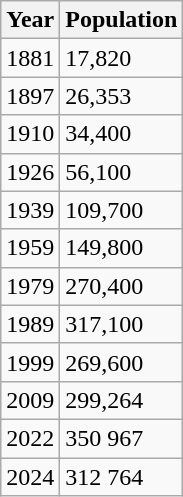<table class=wikitable>
<tr>
<th>Year</th>
<th>Population</th>
</tr>
<tr>
<td>1881</td>
<td>17,820</td>
</tr>
<tr>
<td>1897</td>
<td>26,353</td>
</tr>
<tr>
<td>1910</td>
<td>34,400</td>
</tr>
<tr>
<td>1926</td>
<td>56,100</td>
</tr>
<tr>
<td>1939</td>
<td>109,700</td>
</tr>
<tr>
<td>1959</td>
<td>149,800</td>
</tr>
<tr>
<td>1979</td>
<td>270,400</td>
</tr>
<tr>
<td>1989</td>
<td>317,100</td>
</tr>
<tr>
<td>1999</td>
<td>269,600</td>
</tr>
<tr>
<td>2009</td>
<td>299,264</td>
</tr>
<tr>
<td>2022</td>
<td>350 967</td>
</tr>
<tr>
<td>2024</td>
<td>312 764</td>
</tr>
</table>
